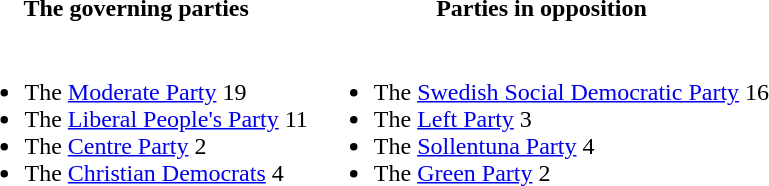<table>
<tr>
<th><strong>The governing parties</strong></th>
<th><strong>Parties in opposition</strong></th>
</tr>
<tr style="vertical-align:top;">
<td><br><ul><li>The <a href='#'>Moderate Party</a> 19</li><li>The <a href='#'>Liberal People's Party</a> 11</li><li>The <a href='#'>Centre Party</a> 2</li><li>The <a href='#'>Christian Democrats</a> 4</li></ul></td>
<td><br><ul><li>The <a href='#'>Swedish Social Democratic Party</a> 16</li><li>The <a href='#'>Left Party</a> 3</li><li>The <a href='#'>Sollentuna Party</a> 4</li><li>The <a href='#'>Green Party</a> 2</li></ul></td>
</tr>
</table>
